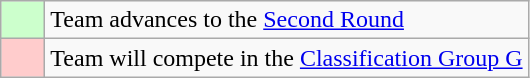<table class="wikitable">
<tr>
<td style="background: #ccffcc; width:22px;"></td>
<td>Team advances to the <a href='#'>Second Round</a></td>
</tr>
<tr>
<td style="background: #ffcccc;"></td>
<td>Team will compete in the <a href='#'>Classification Group G</a></td>
</tr>
</table>
